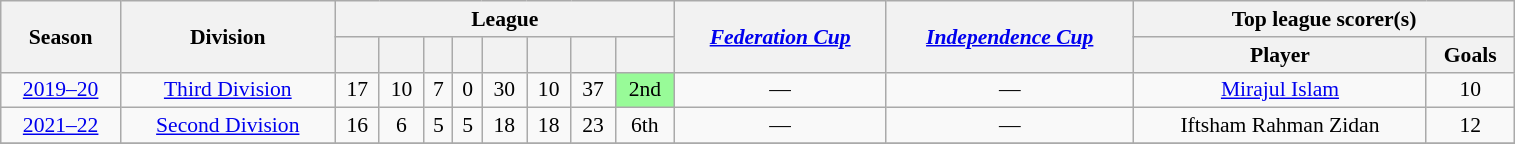<table class="wikitable sortable" style="text-align: center; font-size: 90%; width: 1010px"">
<tr>
<th rowspan="2">Season</th>
<th rowspan="2"><strong>Division</strong></th>
<th colspan="8">League</th>
<th rowspan="2"><em><a href='#'>Federation Cup</a></em></th>
<th rowspan="2"><em><a href='#'>Independence Cup</a></em></th>
<th colspan="2">Top league scorer(s)</th>
</tr>
<tr>
<th></th>
<th></th>
<th></th>
<th></th>
<th></th>
<th></th>
<th></th>
<th></th>
<th>Player</th>
<th>Goals</th>
</tr>
<tr>
<td><a href='#'>2019–20</a></td>
<td><a href='#'>Third Division</a></td>
<td>17</td>
<td>10</td>
<td>7</td>
<td>0</td>
<td>30</td>
<td>10</td>
<td>37</td>
<td bgcolor="palegreen" align="center">2nd</td>
<td>—</td>
<td>—</td>
<td> <a href='#'>Mirajul Islam</a></td>
<td>10</td>
</tr>
<tr>
<td><a href='#'>2021–22</a></td>
<td><a href='#'>Second Division</a></td>
<td>16</td>
<td>6</td>
<td>5</td>
<td>5</td>
<td>18</td>
<td>18</td>
<td>23</td>
<td align="center">6th</td>
<td>—</td>
<td>—</td>
<td> Iftsham Rahman Zidan</td>
<td>12</td>
</tr>
<tr>
</tr>
</table>
